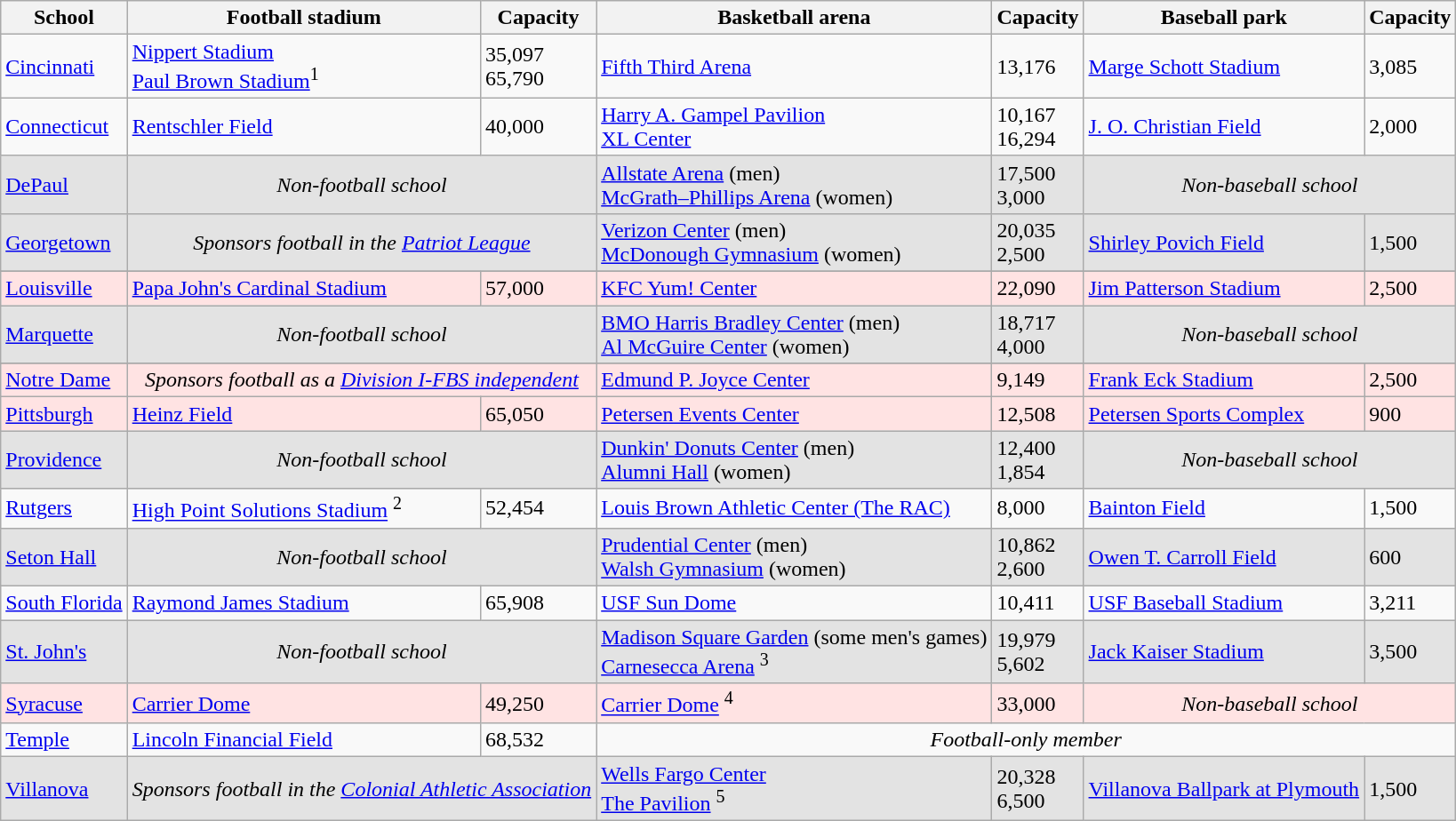<table class="wikitable sortable">
<tr>
<th>School</th>
<th>Football stadium</th>
<th>Capacity</th>
<th>Basketball arena</th>
<th>Capacity</th>
<th>Baseball park</th>
<th>Capacity</th>
</tr>
<tr>
<td><a href='#'>Cincinnati</a></td>
<td><a href='#'>Nippert Stadium</a><br><a href='#'>Paul Brown Stadium</a><sup>1</sup></td>
<td>35,097<br>65,790</td>
<td><a href='#'>Fifth Third Arena</a></td>
<td>13,176</td>
<td><a href='#'>Marge Schott Stadium</a></td>
<td>3,085</td>
</tr>
<tr>
<td><a href='#'>Connecticut</a></td>
<td><a href='#'>Rentschler Field</a></td>
<td>40,000</td>
<td><a href='#'>Harry A. Gampel Pavilion</a><br><a href='#'>XL Center</a></td>
<td>10,167<br>16,294</td>
<td><a href='#'>J. O. Christian Field</a></td>
<td>2,000</td>
</tr>
<tr style="background:#e3e3e3;">
<td><a href='#'>DePaul</a></td>
<td colspan="2" style="text-align:center;"><em>Non-football school</em></td>
<td><a href='#'>Allstate Arena</a> (men)<br><a href='#'>McGrath–Phillips Arena</a> (women)</td>
<td>17,500<br>3,000</td>
<td colspan="2" style="text-align:center;"><em>Non-baseball school</em></td>
</tr>
<tr style="background:#e3e3e3;">
<td><a href='#'>Georgetown</a></td>
<td colspan="2" style="text-align:center;"><em>Sponsors football in the <a href='#'>Patriot League</a></em></td>
<td><a href='#'>Verizon Center</a> (men)<br><a href='#'>McDonough Gymnasium</a> (women)</td>
<td>20,035<br>2,500</td>
<td><a href='#'>Shirley Povich Field</a></td>
<td>1,500</td>
</tr>
<tr>
</tr>
<tr style="background:#ffe3e3;">
<td><a href='#'>Louisville</a></td>
<td><a href='#'>Papa John's Cardinal Stadium</a></td>
<td>57,000</td>
<td><a href='#'>KFC Yum! Center</a></td>
<td>22,090</td>
<td><a href='#'>Jim Patterson Stadium</a></td>
<td>2,500</td>
</tr>
<tr style="background:#e3e3e3;">
<td><a href='#'>Marquette</a></td>
<td colspan="2" style="text-align:center;"><em>Non-football school</em></td>
<td><a href='#'>BMO Harris Bradley Center</a> (men)<br><a href='#'>Al McGuire Center</a> (women)</td>
<td>18,717<br>4,000</td>
<td colspan="2" style="text-align:center;"><em>Non-baseball school</em></td>
</tr>
<tr>
</tr>
<tr style="background:#ffe3e3;">
<td><a href='#'>Notre Dame</a></td>
<td colspan="2" style="text-align:center;"><em>Sponsors football as a <a href='#'>Division I-FBS independent</a></em></td>
<td><a href='#'>Edmund P. Joyce Center</a></td>
<td>9,149</td>
<td><a href='#'>Frank Eck Stadium</a></td>
<td>2,500</td>
</tr>
<tr style="background:#ffe3e3;">
<td><a href='#'>Pittsburgh</a></td>
<td><a href='#'>Heinz Field</a></td>
<td>65,050</td>
<td><a href='#'>Petersen Events Center</a></td>
<td>12,508</td>
<td><a href='#'>Petersen Sports Complex</a></td>
<td>900</td>
</tr>
<tr style="background:#e3e3e3;">
<td><a href='#'>Providence</a></td>
<td colspan="2" style="text-align:center;"><em>Non-football school</em></td>
<td><a href='#'>Dunkin' Donuts Center</a> (men)<br><a href='#'>Alumni Hall</a> (women)</td>
<td>12,400<br>1,854</td>
<td colspan="2" style="text-align:center;"><em>Non-baseball school</em></td>
</tr>
<tr>
<td><a href='#'>Rutgers</a></td>
<td><a href='#'>High Point Solutions Stadium</a> <sup>2</sup></td>
<td>52,454</td>
<td><a href='#'>Louis Brown Athletic Center (The RAC)</a></td>
<td>8,000</td>
<td><a href='#'>Bainton Field</a></td>
<td>1,500</td>
</tr>
<tr style="background:#e3e3e3;">
<td><a href='#'>Seton Hall</a></td>
<td colspan="2" style="text-align:center;"><em>Non-football school</em></td>
<td><a href='#'>Prudential Center</a> (men)<br><a href='#'>Walsh Gymnasium</a> (women)</td>
<td>10,862<br>2,600</td>
<td><a href='#'>Owen T. Carroll Field</a></td>
<td>600</td>
</tr>
<tr>
<td><a href='#'>South Florida</a></td>
<td><a href='#'>Raymond James Stadium</a></td>
<td>65,908</td>
<td><a href='#'>USF Sun Dome</a></td>
<td>10,411</td>
<td><a href='#'>USF Baseball Stadium</a></td>
<td>3,211</td>
</tr>
<tr style="background:#e3e3e3;">
<td><a href='#'>St. John's</a></td>
<td colspan="2" style="text-align:center;"><em>Non-football school</em></td>
<td><a href='#'>Madison Square Garden</a> (some men's games)<br><a href='#'>Carnesecca Arena</a> <sup>3</sup></td>
<td>19,979<br>5,602</td>
<td><a href='#'>Jack Kaiser Stadium</a></td>
<td>3,500</td>
</tr>
<tr style="background:#ffe3e3;">
<td><a href='#'>Syracuse</a></td>
<td><a href='#'>Carrier Dome</a></td>
<td>49,250</td>
<td><a href='#'>Carrier Dome</a> <sup>4</sup></td>
<td>33,000</td>
<td colspan="2" style="text-align:center;"><em>Non-baseball school</em></td>
</tr>
<tr>
<td><a href='#'>Temple</a></td>
<td><a href='#'>Lincoln Financial Field</a></td>
<td>68,532</td>
<td colspan="4" style="text-align:center;"><em>Football-only member</em></td>
</tr>
<tr style="background:#e3e3e3;">
<td><a href='#'>Villanova</a></td>
<td colspan="2" style="text-align:center;"><em>Sponsors football in the <a href='#'>Colonial Athletic Association</a></em></td>
<td><a href='#'>Wells Fargo Center</a><br><a href='#'>The Pavilion</a> <sup>5</sup></td>
<td>20,328<br>6,500</td>
<td><a href='#'>Villanova Ballpark at Plymouth</a></td>
<td>1,500</td>
</tr>
</table>
